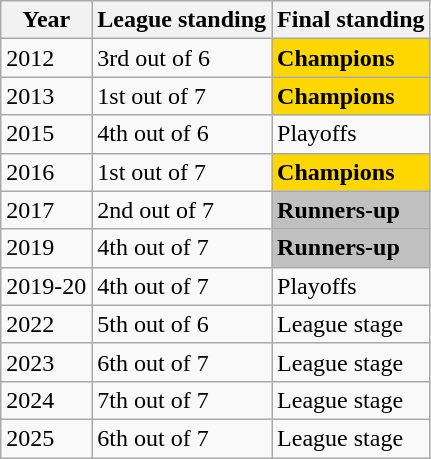<table class="wikitable">
<tr>
<th>Year</th>
<th>League standing</th>
<th>Final standing</th>
</tr>
<tr>
<td>2012</td>
<td>3rd out of 6</td>
<td style="background: gold;"><strong>Champions</strong></td>
</tr>
<tr>
<td>2013</td>
<td>1st out of 7</td>
<td style="background: gold;"><strong>Champions</strong></td>
</tr>
<tr>
<td>2015</td>
<td>4th out of 6</td>
<td>Playoffs</td>
</tr>
<tr>
<td>2016</td>
<td>1st out of 7</td>
<td style="background: gold;"><strong>Champions</strong></td>
</tr>
<tr>
<td>2017</td>
<td>2nd out of 7</td>
<td style="background: silver;"><strong>Runners-up</strong></td>
</tr>
<tr>
<td>2019</td>
<td>4th out of 7</td>
<td style="background: silver;"><strong>Runners-up</strong></td>
</tr>
<tr>
<td>2019-20</td>
<td>4th out of 7</td>
<td>Playoffs</td>
</tr>
<tr>
<td>2022</td>
<td>5th out of 6</td>
<td>League stage</td>
</tr>
<tr>
<td>2023</td>
<td>6th out of 7</td>
<td>League stage</td>
</tr>
<tr>
<td>2024</td>
<td>7th out of 7</td>
<td>League stage</td>
</tr>
<tr>
<td>2025</td>
<td>6th out of 7</td>
<td>League stage</td>
</tr>
</table>
